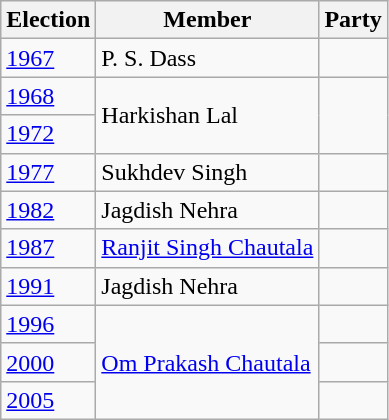<table class="wikitable sortable">
<tr>
<th>Election</th>
<th>Member</th>
<th colspan=2>Party</th>
</tr>
<tr>
<td><a href='#'>1967</a></td>
<td>P. S. Dass</td>
<td></td>
</tr>
<tr>
<td><a href='#'>1968</a></td>
<td rowspan=2>Harkishan Lal</td>
</tr>
<tr>
<td><a href='#'>1972</a></td>
</tr>
<tr>
<td><a href='#'>1977</a></td>
<td>Sukhdev Singh</td>
<td></td>
</tr>
<tr>
<td><a href='#'>1982</a></td>
<td>Jagdish Nehra</td>
<td></td>
</tr>
<tr>
<td><a href='#'>1987</a></td>
<td><a href='#'>Ranjit Singh Chautala</a></td>
<td></td>
</tr>
<tr>
<td><a href='#'>1991</a></td>
<td>Jagdish Nehra</td>
<td></td>
</tr>
<tr>
<td><a href='#'>1996</a></td>
<td rowspan=3><a href='#'>Om Prakash Chautala</a></td>
<td></td>
</tr>
<tr>
<td><a href='#'>2000</a></td>
<td></td>
</tr>
<tr>
<td><a href='#'>2005</a></td>
</tr>
</table>
